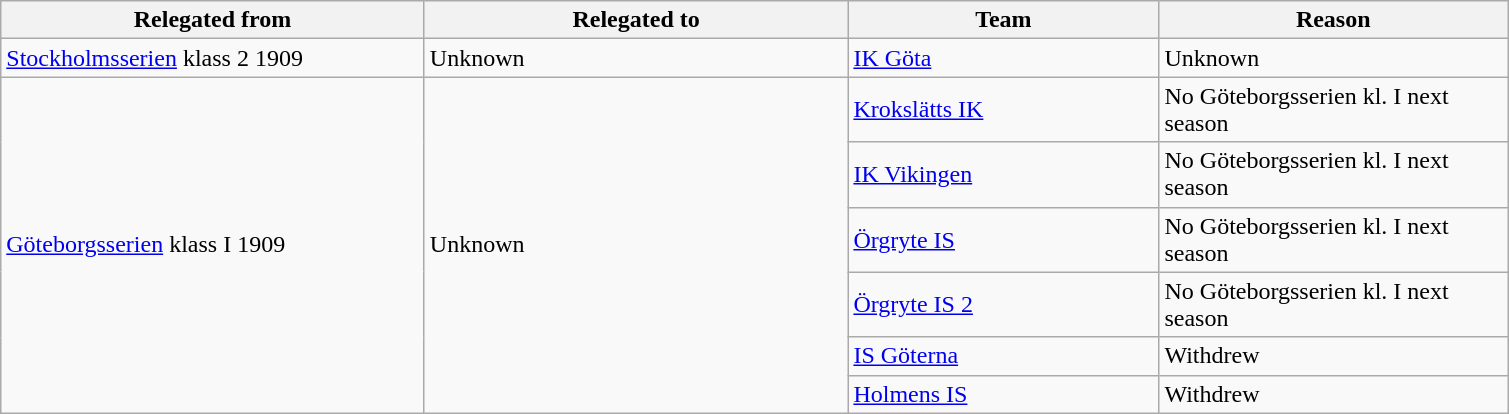<table class="wikitable" style="text-align: left;">
<tr>
<th style="width: 275px;">Relegated from</th>
<th style="width: 275px;">Relegated to</th>
<th style="width: 200px;">Team</th>
<th style="width: 225px;">Reason</th>
</tr>
<tr>
<td><a href='#'>Stockholmsserien</a> klass 2 1909</td>
<td>Unknown</td>
<td><a href='#'>IK Göta</a></td>
<td>Unknown</td>
</tr>
<tr>
<td rowspan=6><a href='#'>Göteborgsserien</a> klass I 1909</td>
<td rowspan=6>Unknown</td>
<td><a href='#'>Krokslätts IK</a></td>
<td>No Göteborgsserien kl. I next season</td>
</tr>
<tr>
<td><a href='#'>IK Vikingen</a></td>
<td>No Göteborgsserien kl. I next season</td>
</tr>
<tr>
<td><a href='#'>Örgryte IS</a></td>
<td>No Göteborgsserien kl. I next season</td>
</tr>
<tr>
<td><a href='#'>Örgryte IS 2</a></td>
<td>No Göteborgsserien kl. I next season</td>
</tr>
<tr>
<td><a href='#'>IS Göterna</a></td>
<td>Withdrew</td>
</tr>
<tr>
<td><a href='#'>Holmens IS</a></td>
<td>Withdrew</td>
</tr>
</table>
